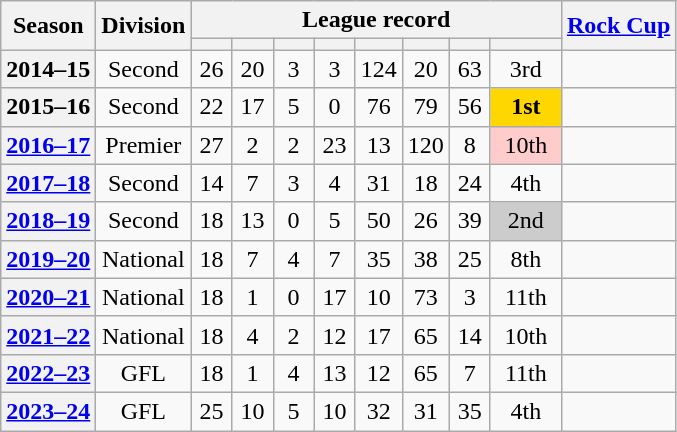<table class="wikitable sortable plainrowheaders" style="text-align:center;">
<tr>
<th rowspan=2 scope=col>Season</th>
<th rowspan=2 scope=col>Division</th>
<th colspan=8 scope=col>League record</th>
<th rowspan=2 scope=col><a href='#'>Rock Cup</a></th>
</tr>
<tr>
<th width=20 scope=col></th>
<th width=20 scope=col></th>
<th width=20 scope=col></th>
<th width=20 scope=col></th>
<th width=20 scope=col></th>
<th width=20 scope=col></th>
<th width=20 scope=col></th>
<th width=40 scope=col data-sort-type=number></th>
</tr>
<tr>
<th scope=row>2014–15</th>
<td>Second</td>
<td>26</td>
<td>20</td>
<td>3</td>
<td>3</td>
<td>124</td>
<td>20</td>
<td>63</td>
<td>3rd</td>
<td></td>
</tr>
<tr>
<th scope=row>2015–16</th>
<td>Second</td>
<td>22</td>
<td>17</td>
<td>5</td>
<td>0</td>
<td>76</td>
<td>79</td>
<td>56</td>
<td style="background:gold;"><strong>1st</strong> </td>
<td></td>
</tr>
<tr>
<th scope=row><a href='#'>2016–17</a></th>
<td>Premier</td>
<td>27</td>
<td>2</td>
<td>2</td>
<td>23</td>
<td>13</td>
<td>120</td>
<td>8</td>
<td style="background:#fcc;">10th </td>
<td></td>
</tr>
<tr>
<th scope=row><a href='#'>2017–18</a></th>
<td>Second</td>
<td>14</td>
<td>7</td>
<td>3</td>
<td>4</td>
<td>31</td>
<td>18</td>
<td>24</td>
<td>4th</td>
<td></td>
</tr>
<tr>
<th scope=row><a href='#'>2018–19</a></th>
<td>Second</td>
<td>18</td>
<td>13</td>
<td>0</td>
<td>5</td>
<td>50</td>
<td>26</td>
<td>39</td>
<td style="background:#ccc;">2nd</td>
<td></td>
</tr>
<tr>
<th scope=row><a href='#'>2019–20</a></th>
<td>National</td>
<td>18</td>
<td>7</td>
<td>4</td>
<td>7</td>
<td>35</td>
<td>38</td>
<td>25</td>
<td>8th</td>
<td></td>
</tr>
<tr>
<th scope=row><a href='#'>2020–21</a></th>
<td>National</td>
<td>18</td>
<td>1</td>
<td>0</td>
<td>17</td>
<td>10</td>
<td>73</td>
<td>3</td>
<td>11th</td>
<td></td>
</tr>
<tr>
<th scope=row><a href='#'>2021–22</a></th>
<td>National</td>
<td>18</td>
<td>4</td>
<td>2</td>
<td>12</td>
<td>17</td>
<td>65</td>
<td>14</td>
<td>10th</td>
<td></td>
</tr>
<tr>
<th scope=row><a href='#'>2022–23</a></th>
<td>GFL</td>
<td>18</td>
<td>1</td>
<td>4</td>
<td>13</td>
<td>12</td>
<td>65</td>
<td>7</td>
<td>11th</td>
<td></td>
</tr>
<tr>
<th scope=row><a href='#'>2023–24</a></th>
<td>GFL</td>
<td>25</td>
<td>10</td>
<td>5</td>
<td>10</td>
<td>32</td>
<td>31</td>
<td>35</td>
<td>4th</td>
<td></td>
</tr>
</table>
